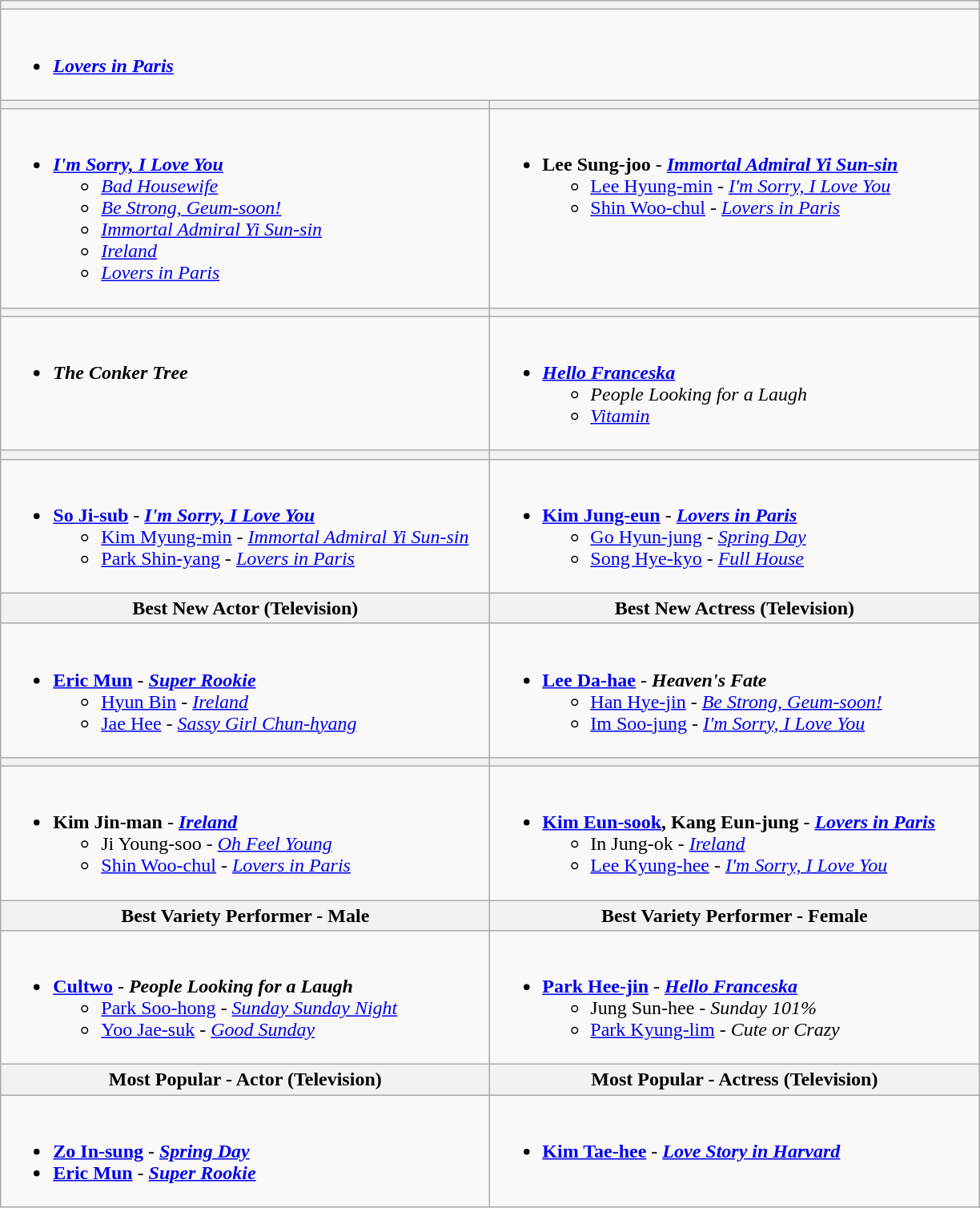<table class="wikitable">
<tr>
<th colspan="2"></th>
</tr>
<tr>
<td valign="top" colspan="2"><br><ul><li><strong><em><a href='#'>Lovers in Paris</a></em></strong></li></ul></td>
</tr>
<tr>
<th style="width:400px;"></th>
<th style="width:400px;"></th>
</tr>
<tr>
<td valign="top"><br><ul><li><strong><em><a href='#'>I'm Sorry, I Love You</a></em></strong><ul><li><em><a href='#'>Bad Housewife</a></em></li><li><em><a href='#'>Be Strong, Geum-soon!</a></em></li><li><em><a href='#'>Immortal Admiral Yi Sun-sin</a></em></li><li><em><a href='#'>Ireland</a></em></li><li><em><a href='#'>Lovers in Paris</a></em></li></ul></li></ul></td>
<td valign="top"><br><ul><li><strong>Lee Sung-joo</strong> - <strong><em><a href='#'>Immortal Admiral Yi Sun-sin</a></em></strong><ul><li><a href='#'>Lee Hyung-min</a> - <em><a href='#'>I'm Sorry, I Love You</a></em></li><li><a href='#'>Shin Woo-chul</a> - <em><a href='#'>Lovers in Paris</a></em></li></ul></li></ul></td>
</tr>
<tr>
<th></th>
<th></th>
</tr>
<tr>
<td valign="top"><br><ul><li><strong><em>The Conker Tree</em></strong></li></ul></td>
<td valign="top"><br><ul><li><strong><em><a href='#'>Hello Franceska</a></em></strong><ul><li><em>People Looking for a Laugh</em></li><li><em><a href='#'>Vitamin</a></em></li></ul></li></ul></td>
</tr>
<tr>
<th></th>
<th></th>
</tr>
<tr>
<td valign="top"><br><ul><li><strong><a href='#'>So Ji-sub</a></strong> - <strong><em><a href='#'>I'm Sorry, I Love You</a></em></strong><ul><li><a href='#'>Kim Myung-min</a> - <em><a href='#'>Immortal Admiral Yi Sun-sin</a></em></li><li><a href='#'>Park Shin-yang</a> - <em><a href='#'>Lovers in Paris</a></em></li></ul></li></ul></td>
<td valign="top"><br><ul><li><strong><a href='#'>Kim Jung-eun</a></strong> - <strong><em><a href='#'>Lovers in Paris</a></em></strong><ul><li><a href='#'>Go Hyun-jung</a> - <em><a href='#'>Spring Day</a></em></li><li><a href='#'>Song Hye-kyo</a> - <em><a href='#'>Full House</a></em></li></ul></li></ul></td>
</tr>
<tr>
<th>Best New Actor (Television)</th>
<th>Best New Actress (Television)</th>
</tr>
<tr>
<td valign="top"><br><ul><li><strong><a href='#'>Eric Mun</a></strong> - <strong><em><a href='#'>Super Rookie</a></em></strong><ul><li><a href='#'>Hyun Bin</a> - <em><a href='#'>Ireland</a></em></li><li><a href='#'>Jae Hee</a> - <em><a href='#'>Sassy Girl Chun-hyang</a></em></li></ul></li></ul></td>
<td valign="top"><br><ul><li><strong><a href='#'>Lee Da-hae</a></strong> - <strong><em>Heaven's Fate</em></strong> <ul><li><a href='#'>Han Hye-jin</a> - <em><a href='#'>Be Strong, Geum-soon!</a></em></li><li><a href='#'>Im Soo-jung</a> - <em><a href='#'>I'm Sorry, I Love You</a></em></li></ul></li></ul></td>
</tr>
<tr>
<th></th>
<th></th>
</tr>
<tr>
<td valign="top"><br><ul><li><strong>Kim Jin-man</strong> - <strong><em><a href='#'>Ireland</a></em></strong><ul><li>Ji Young-soo - <em><a href='#'>Oh Feel Young</a></em></li><li><a href='#'>Shin Woo-chul</a> - <em><a href='#'>Lovers in Paris</a></em></li></ul></li></ul></td>
<td valign="top"><br><ul><li><strong><a href='#'>Kim Eun-sook</a>, Kang Eun-jung</strong> - <strong><em><a href='#'>Lovers in Paris</a></em></strong><ul><li>In Jung-ok - <em><a href='#'>Ireland</a></em></li><li><a href='#'>Lee Kyung-hee</a> - <em><a href='#'>I'm Sorry, I Love You</a></em></li></ul></li></ul></td>
</tr>
<tr>
<th>Best Variety Performer - Male</th>
<th>Best Variety Performer - Female</th>
</tr>
<tr>
<td valign="top"><br><ul><li><strong><a href='#'>Cultwo</a></strong> - <strong><em>People Looking for a Laugh</em></strong><ul><li><a href='#'>Park Soo-hong</a> - <em><a href='#'>Sunday Sunday Night</a></em></li><li><a href='#'>Yoo Jae-suk</a> - <em><a href='#'>Good Sunday</a></em></li></ul></li></ul></td>
<td valign="top"><br><ul><li><strong><a href='#'>Park Hee-jin</a></strong> - <strong><em><a href='#'>Hello Franceska</a></em></strong><ul><li>Jung Sun-hee - <em>Sunday 101%</em></li><li><a href='#'>Park Kyung-lim</a> - <em>Cute or Crazy</em></li></ul></li></ul></td>
</tr>
<tr>
<th>Most Popular - Actor (Television)</th>
<th>Most Popular - Actress (Television)</th>
</tr>
<tr>
<td valign="top"><br><ul><li><strong><a href='#'>Zo In-sung</a></strong> - <strong><em><a href='#'>Spring Day</a></em></strong></li><li><strong><a href='#'>Eric Mun</a></strong> - <strong><em><a href='#'>Super Rookie</a></em></strong></li></ul></td>
<td valign="top"><br><ul><li><strong><a href='#'>Kim Tae-hee</a></strong> - <strong><em><a href='#'>Love Story in Harvard</a></em></strong></li></ul></td>
</tr>
</table>
